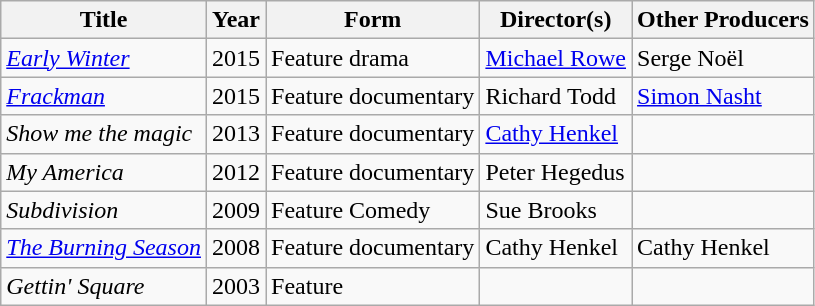<table class="wikitable">
<tr>
<th>Title</th>
<th>Year</th>
<th>Form</th>
<th>Director(s)</th>
<th>Other Producers</th>
</tr>
<tr>
<td><em><a href='#'>Early Winter</a> </em></td>
<td>2015</td>
<td>Feature drama</td>
<td><a href='#'>Michael Rowe</a></td>
<td>Serge Noël</td>
</tr>
<tr>
<td><em><a href='#'>Frackman</a></em></td>
<td>2015</td>
<td>Feature documentary</td>
<td>Richard Todd</td>
<td><a href='#'>Simon Nasht</a></td>
</tr>
<tr>
<td><em>Show me the magic</em></td>
<td>2013</td>
<td>Feature documentary</td>
<td><a href='#'>Cathy Henkel</a></td>
<td></td>
</tr>
<tr>
<td><em>My America</em></td>
<td>2012</td>
<td>Feature documentary</td>
<td>Peter Hegedus</td>
<td></td>
</tr>
<tr>
<td><em>Subdivision</em></td>
<td>2009</td>
<td>Feature Comedy</td>
<td>Sue Brooks</td>
<td></td>
</tr>
<tr>
<td><a href='#'><em>The Burning Season</em></a></td>
<td>2008</td>
<td>Feature documentary</td>
<td>Cathy Henkel</td>
<td>Cathy Henkel</td>
</tr>
<tr>
<td><em>Gettin' Square</em></td>
<td>2003</td>
<td>Feature</td>
<td></td>
<td></td>
</tr>
</table>
